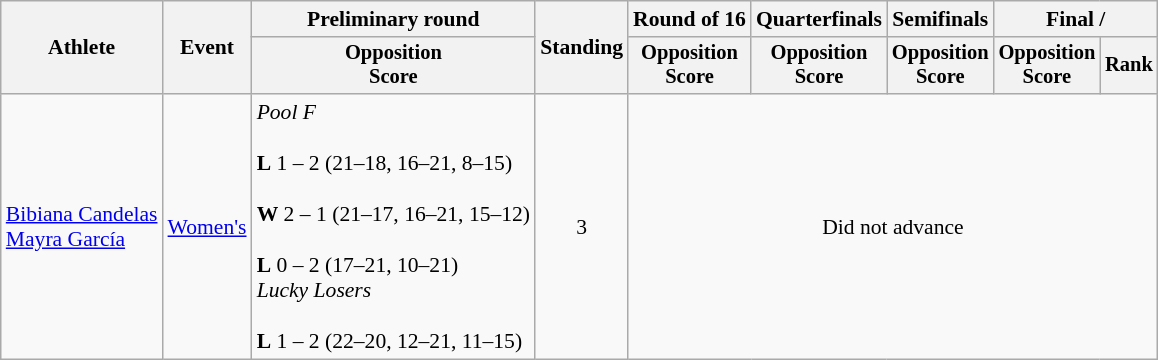<table class=wikitable style="font-size:90%">
<tr>
<th rowspan="2">Athlete</th>
<th rowspan="2">Event</th>
<th>Preliminary round</th>
<th rowspan="2">Standing</th>
<th>Round of 16</th>
<th>Quarterfinals</th>
<th>Semifinals</th>
<th colspan=2>Final / </th>
</tr>
<tr style="font-size:95%">
<th>Opposition<br>Score</th>
<th>Opposition<br>Score</th>
<th>Opposition<br>Score</th>
<th>Opposition<br>Score</th>
<th>Opposition<br>Score</th>
<th>Rank</th>
</tr>
<tr align=center>
<td align=left><a href='#'>Bibiana Candelas</a><br><a href='#'>Mayra García</a></td>
<td align=left><a href='#'>Women's</a></td>
<td align=left><em>Pool F</em><br><br><strong>L</strong> 1 – 2 (21–18, 16–21, 8–15)<br><br><strong>W</strong> 2 – 1 (21–17, 16–21, 15–12)<br><br><strong>L</strong> 0 – 2 (17–21, 10–21)<br><em>Lucky Losers</em><br><br><strong>L</strong> 1 – 2 (22–20, 12–21, 11–15)</td>
<td>3</td>
<td colspan=5>Did not advance</td>
</tr>
</table>
